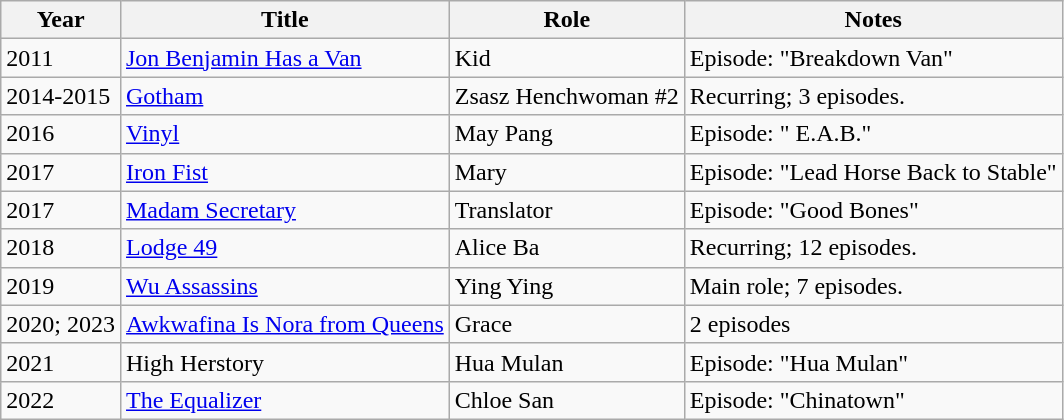<table class="wikitable sortable">
<tr>
<th>Year</th>
<th>Title</th>
<th>Role</th>
<th class="unsortable">Notes</th>
</tr>
<tr>
<td>2011</td>
<td><a href='#'>Jon Benjamin Has a Van</a></td>
<td>Kid</td>
<td>Episode: "Breakdown Van"</td>
</tr>
<tr>
<td>2014-2015</td>
<td><a href='#'>Gotham</a></td>
<td>Zsasz Henchwoman #2</td>
<td>Recurring; 3 episodes.</td>
</tr>
<tr>
<td>2016</td>
<td><a href='#'>Vinyl</a></td>
<td>May Pang</td>
<td>Episode: " E.A.B."</td>
</tr>
<tr>
<td>2017</td>
<td><a href='#'>Iron Fist</a></td>
<td>Mary</td>
<td>Episode: "Lead Horse Back to Stable"</td>
</tr>
<tr>
<td>2017</td>
<td><a href='#'>Madam Secretary</a></td>
<td>Translator</td>
<td>Episode: "Good Bones"</td>
</tr>
<tr>
<td>2018</td>
<td><a href='#'>Lodge 49</a></td>
<td>Alice Ba</td>
<td>Recurring; 12 episodes.</td>
</tr>
<tr>
<td>2019</td>
<td><a href='#'>Wu Assassins</a></td>
<td>Ying Ying</td>
<td>Main role; 7 episodes.</td>
</tr>
<tr>
<td>2020; 2023</td>
<td><a href='#'>Awkwafina Is Nora from Queens</a></td>
<td>Grace</td>
<td>2 episodes</td>
</tr>
<tr>
<td>2021</td>
<td>High Herstory</td>
<td>Hua Mulan</td>
<td>Episode: "Hua Mulan"</td>
</tr>
<tr>
<td>2022</td>
<td><a href='#'>The Equalizer</a></td>
<td>Chloe San</td>
<td>Episode: "Chinatown"</td>
</tr>
</table>
